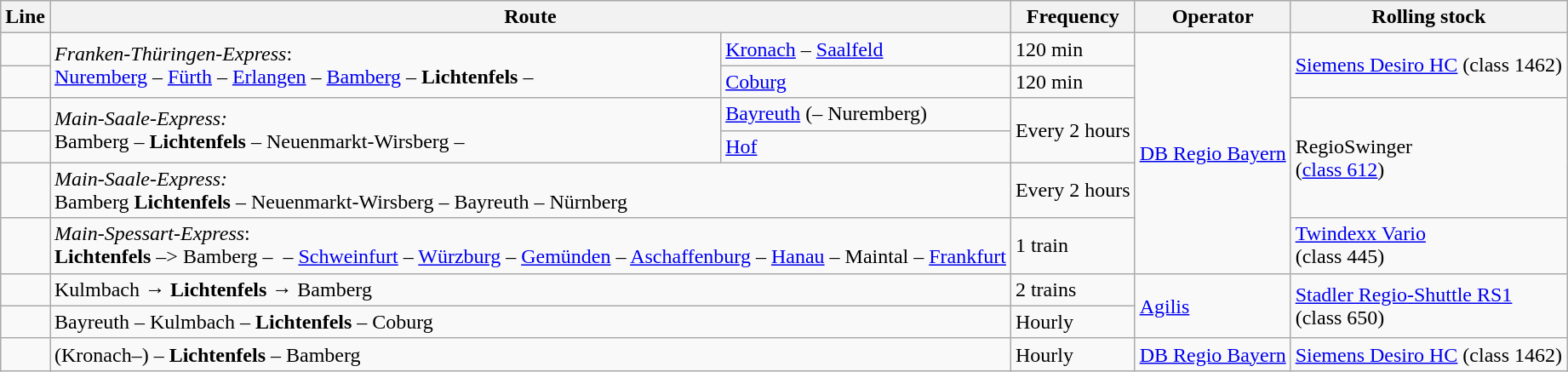<table class="wikitable">
<tr>
<th>Line</th>
<th colspan="2">Route</th>
<th>Frequency</th>
<th>Operator</th>
<th>Rolling stock</th>
</tr>
<tr>
<td></td>
<td rowspan="2"><em>Franken-Thüringen-Express</em>:<br><a href='#'>Nuremberg</a> – <a href='#'>Fürth</a> – <a href='#'>Erlangen</a> – <a href='#'>Bamberg</a> – <strong>Lichtenfels</strong> –</td>
<td><a href='#'>Kronach</a> – <a href='#'>Saalfeld</a></td>
<td>120 min</td>
<td rowspan="6"><a href='#'>DB Regio Bayern</a></td>
<td rowspan="2"><a href='#'>Siemens Desiro HC</a> (class 1462)</td>
</tr>
<tr>
<td></td>
<td><a href='#'>Coburg</a></td>
<td>120 min</td>
</tr>
<tr>
<td></td>
<td rowspan="2"><em>Main-Saale-Express:</em><br>Bamberg – <strong>Lichtenfels</strong> – Neuenmarkt-Wirsberg –</td>
<td><a href='#'>Bayreuth</a> (– Nuremberg)</td>
<td rowspan="2">Every 2 hours</td>
<td rowspan="3">RegioSwinger<br>(<a href='#'>class 612</a>)</td>
</tr>
<tr>
<td></td>
<td><a href='#'>Hof</a></td>
</tr>
<tr>
<td></td>
<td colspan="2"><em>Main-Saale-Express:</em><br>Bamberg <strong>Lichtenfels</strong> – Neuenmarkt-Wirsberg – Bayreuth – Nürnberg</td>
<td>Every 2 hours</td>
</tr>
<tr>
<td></td>
<td colspan="2"><em>Main-Spessart-Express</em>:<br><strong>Lichtenfels</strong> –> Bamberg –  – <a href='#'>Schweinfurt</a> – <a href='#'>Würzburg</a> – <a href='#'>Gemünden</a> – <a href='#'>Aschaffenburg</a> – <a href='#'>Hanau</a> – Maintal – <a href='#'>Frankfurt</a></td>
<td>1 train</td>
<td><a href='#'>Twindexx Vario</a><br>(class 445)</td>
</tr>
<tr>
<td></td>
<td colspan="2">Kulmbach → <strong>Lichtenfels</strong> → Bamberg</td>
<td>2 trains</td>
<td rowspan="2"><a href='#'>Agilis</a></td>
<td rowspan="2"><a href='#'>Stadler Regio-Shuttle RS1</a><br>(class 650)</td>
</tr>
<tr>
<td></td>
<td colspan="2">Bayreuth – Kulmbach – <strong>Lichtenfels</strong> – Coburg</td>
<td>Hourly</td>
</tr>
<tr>
<td></td>
<td colspan="2">(Kronach–) – <strong>Lichtenfels</strong> – Bamberg</td>
<td>Hourly</td>
<td><a href='#'>DB Regio Bayern</a></td>
<td><a href='#'>Siemens Desiro HC</a> (class 1462)</td>
</tr>
</table>
